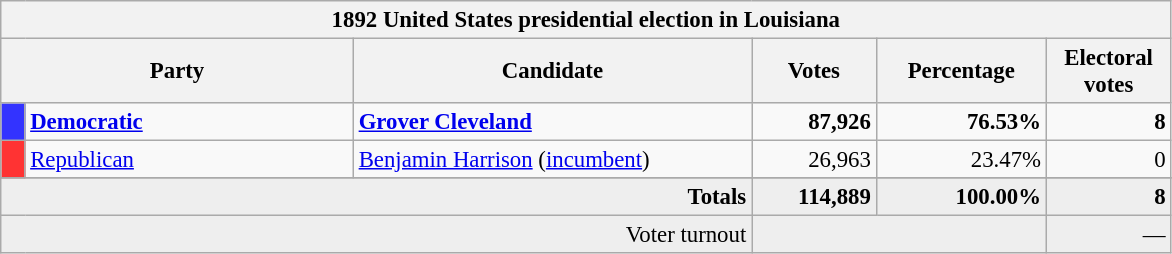<table class="wikitable nowrap" style="font-size: 95%;">
<tr>
<th colspan="6">1892 United States presidential election in Louisiana</th>
</tr>
<tr>
<th colspan="2" style="width: 15em">Party</th>
<th style="width: 17em">Candidate</th>
<th style="width: 5em">Votes</th>
<th style="width: 7em">Percentage</th>
<th style="width: 5em">Electoral votes</th>
</tr>
<tr>
<th style="background-color:#3333FF; width: 3px"></th>
<td style="width: 130px"><strong><a href='#'>Democratic</a></strong></td>
<td><strong><a href='#'>Grover Cleveland</a></strong></td>
<td align="right"><strong>87,926</strong></td>
<td align="right"><strong>76.53%</strong></td>
<td align="right"><strong>8</strong></td>
</tr>
<tr>
<th style="background-color:#FF3333; width: 3px"></th>
<td style="width: 130px"><a href='#'>Republican</a></td>
<td><a href='#'>Benjamin Harrison</a> (<a href='#'>incumbent</a>)</td>
<td align="right">26,963</td>
<td align="right">23.47%</td>
<td align="right">0</td>
</tr>
<tr>
</tr>
<tr bgcolor="#EEEEEE">
<td colspan="3" align="right"><strong>Totals</strong></td>
<td align="right"><strong>114,889</strong></td>
<td align="right"><strong>100.00%</strong></td>
<td align="right"><strong>8</strong></td>
</tr>
<tr bgcolor="#EEEEEE">
<td colspan="3" align="right">Voter turnout</td>
<td colspan="2" align="right"></td>
<td align="right">—</td>
</tr>
</table>
